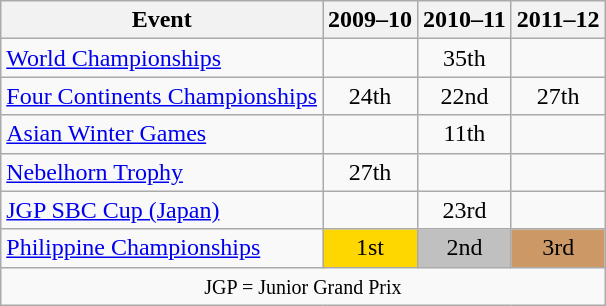<table class="wikitable" style="text-align:center">
<tr>
<th>Event</th>
<th>2009–10</th>
<th>2010–11</th>
<th>2011–12</th>
</tr>
<tr>
<td align=left><a href='#'>World Championships</a></td>
<td></td>
<td>35th</td>
<td></td>
</tr>
<tr>
<td align=left><a href='#'>Four Continents Championships</a></td>
<td>24th</td>
<td>22nd</td>
<td>27th</td>
</tr>
<tr>
<td align=left><a href='#'>Asian Winter Games</a></td>
<td></td>
<td>11th</td>
<td></td>
</tr>
<tr>
<td align=left><a href='#'>Nebelhorn Trophy</a></td>
<td>27th</td>
<td></td>
<td></td>
</tr>
<tr>
<td align=left><a href='#'>JGP SBC Cup (Japan)</a></td>
<td></td>
<td>23rd</td>
<td></td>
</tr>
<tr>
<td align=left><a href='#'>Philippine Championships</a></td>
<td bgcolor=gold>1st</td>
<td bgcolor=silver>2nd</td>
<td bgcolor=cc9966>3rd</td>
</tr>
<tr>
<td colspan=4 align=center><small> JGP = Junior Grand Prix </small></td>
</tr>
</table>
